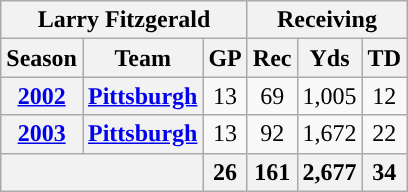<table class="wikitable" style="text-align:center;">
<tr>
<th colspan="3">Larry Fitzgerald</th>
<th colspan="3">Receiving</th>
</tr>
<tr>
<th>Season</th>
<th>Team</th>
<th>GP</th>
<th>Rec</th>
<th>Yds</th>
<th>TD</th>
</tr>
<tr>
<th><a href='#'>2002</a></th>
<th><a href='#'>Pittsburgh</a></th>
<td>13</td>
<td>69</td>
<td>1,005</td>
<td>12</td>
</tr>
<tr>
<th><a href='#'>2003</a></th>
<th><a href='#'>Pittsburgh</a></th>
<td>13</td>
<td>92</td>
<td>1,672</td>
<td>22</td>
</tr>
<tr>
<th colspan="2"></th>
<th>26</th>
<th>161</th>
<th>2,677</th>
<th>34</th>
</tr>
</table>
